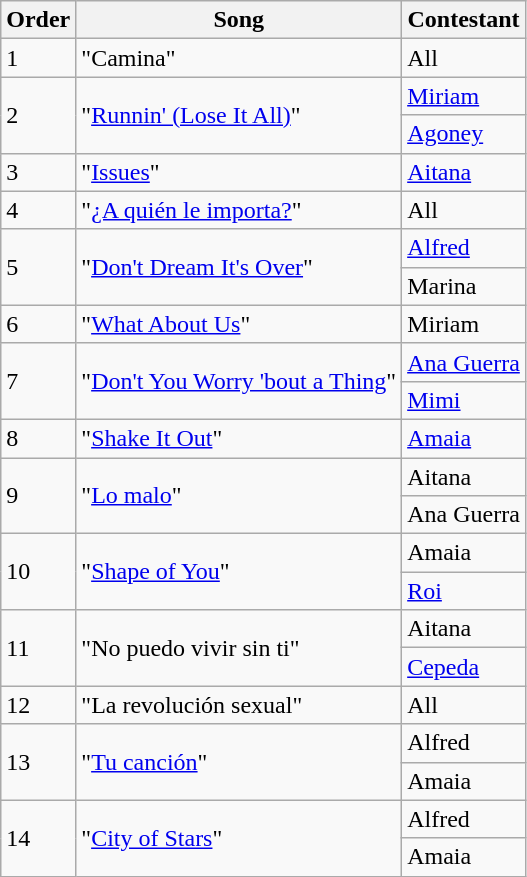<table class="wikitable">
<tr>
<th>Order</th>
<th>Song</th>
<th>Contestant</th>
</tr>
<tr>
<td>1</td>
<td>"Camina"</td>
<td>All</td>
</tr>
<tr>
<td rowspan=2>2</td>
<td rowspan=2>"<a href='#'>Runnin' (Lose It All)</a>"</td>
<td><a href='#'>Miriam</a></td>
</tr>
<tr>
<td><a href='#'>Agoney</a></td>
</tr>
<tr>
<td>3</td>
<td>"<a href='#'>Issues</a>"</td>
<td><a href='#'>Aitana</a></td>
</tr>
<tr>
<td>4</td>
<td>"<a href='#'>¿A quién le importa?</a>"</td>
<td>All</td>
</tr>
<tr>
<td rowspan=2>5</td>
<td rowspan=2>"<a href='#'>Don't Dream It's Over</a>"</td>
<td><a href='#'>Alfred</a></td>
</tr>
<tr>
<td>Marina</td>
</tr>
<tr>
<td>6</td>
<td>"<a href='#'>What About Us</a>"</td>
<td>Miriam</td>
</tr>
<tr>
<td rowspan=2>7</td>
<td rowspan=2>"<a href='#'>Don't You Worry 'bout a Thing</a>"</td>
<td><a href='#'>Ana Guerra</a></td>
</tr>
<tr>
<td><a href='#'>Mimi</a></td>
</tr>
<tr>
<td>8</td>
<td>"<a href='#'>Shake It Out</a>"</td>
<td><a href='#'>Amaia</a></td>
</tr>
<tr>
<td rowspan="2">9</td>
<td rowspan="2">"<a href='#'>Lo malo</a>"</td>
<td>Aitana</td>
</tr>
<tr>
<td>Ana Guerra</td>
</tr>
<tr>
<td rowspan=2>10</td>
<td rowspan=2>"<a href='#'>Shape of You</a>"</td>
<td>Amaia</td>
</tr>
<tr>
<td><a href='#'>Roi</a></td>
</tr>
<tr>
<td rowspan=2>11</td>
<td rowspan=2>"No puedo vivir sin ti"</td>
<td>Aitana</td>
</tr>
<tr>
<td><a href='#'>Cepeda</a></td>
</tr>
<tr>
<td>12</td>
<td>"La revolución sexual"</td>
<td>All</td>
</tr>
<tr>
<td rowspan=2>13</td>
<td rowspan=2>"<a href='#'>Tu canción</a>"</td>
<td>Alfred</td>
</tr>
<tr>
<td>Amaia</td>
</tr>
<tr>
<td rowspan=2>14</td>
<td rowspan=2>"<a href='#'>City of Stars</a>"</td>
<td>Alfred</td>
</tr>
<tr>
<td>Amaia</td>
</tr>
</table>
